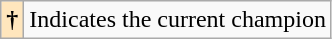<table class="wikitable sortable">
<tr>
<th style="background-color:#FFE6BD">†</th>
<td>Indicates the current champion</td>
</tr>
</table>
